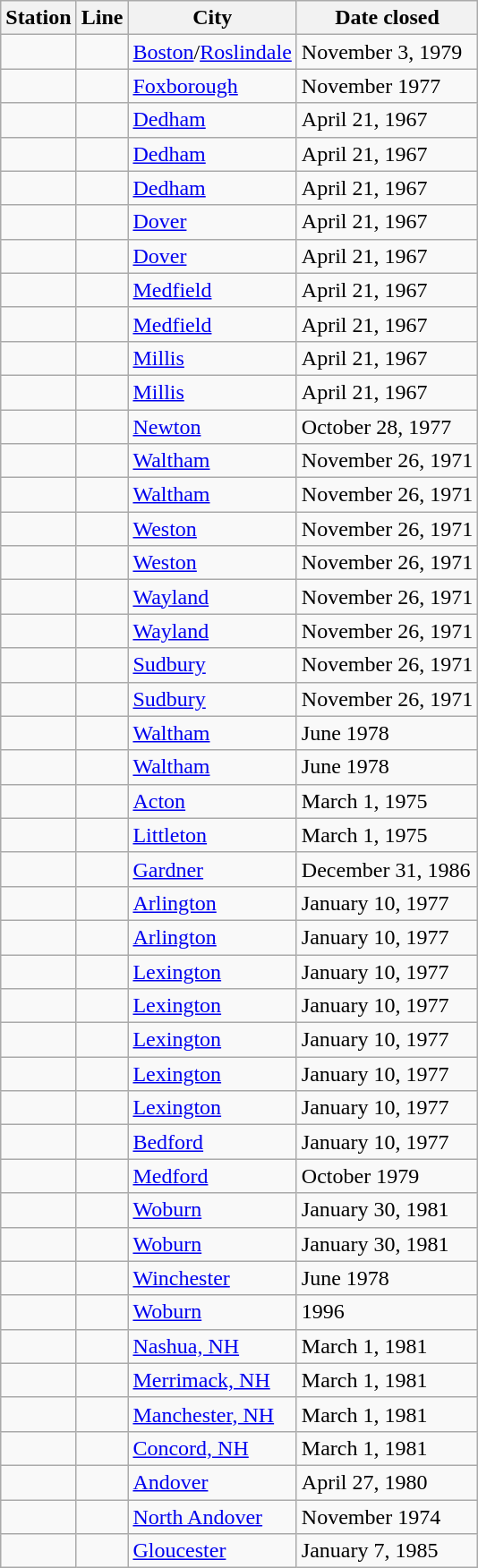<table class="wikitable sortable">
<tr>
<th>Station</th>
<th>Line</th>
<th>City</th>
<th data-sort-type=date>Date closed</th>
</tr>
<tr>
<td></td>
<td></td>
<td><a href='#'>Boston</a>/<a href='#'>Roslindale</a></td>
<td>November 3, 1979</td>
</tr>
<tr>
<td></td>
<td></td>
<td><a href='#'>Foxborough</a></td>
<td data-sort-value="November 1, 1977">November 1977</td>
</tr>
<tr>
<td></td>
<td></td>
<td><a href='#'>Dedham</a></td>
<td>April 21, 1967</td>
</tr>
<tr>
<td></td>
<td></td>
<td><a href='#'>Dedham</a></td>
<td>April 21, 1967</td>
</tr>
<tr>
<td></td>
<td><strong></strong></td>
<td><a href='#'>Dedham</a></td>
<td>April 21, 1967</td>
</tr>
<tr>
<td></td>
<td></td>
<td><a href='#'>Dover</a></td>
<td>April 21, 1967</td>
</tr>
<tr>
<td></td>
<td></td>
<td><a href='#'>Dover</a></td>
<td>April 21, 1967</td>
</tr>
<tr>
<td></td>
<td></td>
<td><a href='#'>Medfield</a></td>
<td>April 21, 1967</td>
</tr>
<tr>
<td></td>
<td></td>
<td><a href='#'>Medfield</a></td>
<td>April 21, 1967</td>
</tr>
<tr>
<td></td>
<td></td>
<td><a href='#'>Millis</a></td>
<td>April 21, 1967</td>
</tr>
<tr>
<td></td>
<td><strong></strong></td>
<td><a href='#'>Millis</a></td>
<td>April 21, 1967</td>
</tr>
<tr>
<td></td>
<td></td>
<td><a href='#'>Newton</a></td>
<td>October 28, 1977</td>
</tr>
<tr>
<td></td>
<td></td>
<td><a href='#'>Waltham</a></td>
<td>November 26, 1971</td>
</tr>
<tr>
<td></td>
<td></td>
<td><a href='#'>Waltham</a></td>
<td>November 26, 1971</td>
</tr>
<tr>
<td></td>
<td></td>
<td><a href='#'>Weston</a></td>
<td>November 26, 1971</td>
</tr>
<tr>
<td></td>
<td></td>
<td><a href='#'>Weston</a></td>
<td>November 26, 1971</td>
</tr>
<tr>
<td></td>
<td></td>
<td><a href='#'>Wayland</a></td>
<td>November 26, 1971</td>
</tr>
<tr>
<td></td>
<td></td>
<td><a href='#'>Wayland</a></td>
<td>November 26, 1971</td>
</tr>
<tr>
<td></td>
<td></td>
<td><a href='#'>Sudbury</a></td>
<td>November 26, 1971</td>
</tr>
<tr>
<td></td>
<td><strong></strong></td>
<td><a href='#'>Sudbury</a></td>
<td>November 26, 1971</td>
</tr>
<tr>
<td></td>
<td></td>
<td><a href='#'>Waltham</a></td>
<td data-sort-value="June 1, 1978">June 1978</td>
</tr>
<tr>
<td></td>
<td></td>
<td><a href='#'>Waltham</a></td>
<td data-sort-value="June 1, 1978">June 1978</td>
</tr>
<tr>
<td></td>
<td></td>
<td><a href='#'>Acton</a></td>
<td>March 1, 1975</td>
</tr>
<tr>
<td></td>
<td></td>
<td><a href='#'>Littleton</a></td>
<td>March 1, 1975</td>
</tr>
<tr>
<td></td>
<td><strong></strong></td>
<td><a href='#'>Gardner</a></td>
<td>December 31, 1986</td>
</tr>
<tr>
<td></td>
<td></td>
<td><a href='#'>Arlington</a></td>
<td>January 10, 1977</td>
</tr>
<tr>
<td></td>
<td></td>
<td><a href='#'>Arlington</a></td>
<td>January 10, 1977</td>
</tr>
<tr>
<td></td>
<td></td>
<td><a href='#'>Lexington</a></td>
<td>January 10, 1977</td>
</tr>
<tr>
<td></td>
<td></td>
<td><a href='#'>Lexington</a></td>
<td>January 10, 1977</td>
</tr>
<tr>
<td></td>
<td></td>
<td><a href='#'>Lexington</a></td>
<td>January 10, 1977</td>
</tr>
<tr>
<td></td>
<td></td>
<td><a href='#'>Lexington</a></td>
<td>January 10, 1977</td>
</tr>
<tr>
<td></td>
<td></td>
<td><a href='#'>Lexington</a></td>
<td>January 10, 1977</td>
</tr>
<tr>
<td></td>
<td><strong></strong></td>
<td><a href='#'>Bedford</a></td>
<td>January 10, 1977</td>
</tr>
<tr>
<td></td>
<td></td>
<td><a href='#'>Medford</a></td>
<td data-sort-value="October 1, 1979">October 1979</td>
</tr>
<tr>
<td></td>
<td></td>
<td><a href='#'>Woburn</a></td>
<td>January 30, 1981</td>
</tr>
<tr>
<td></td>
<td><strong></strong></td>
<td><a href='#'>Woburn</a></td>
<td>January 30, 1981</td>
</tr>
<tr>
<td></td>
<td></td>
<td><a href='#'>Winchester</a></td>
<td data-sort-value="June 1, 1978">June 1978</td>
</tr>
<tr>
<td></td>
<td></td>
<td><a href='#'>Woburn</a></td>
<td data-sort-value="January 1, 1996">1996</td>
</tr>
<tr>
<td></td>
<td></td>
<td><a href='#'>Nashua, NH</a></td>
<td>March 1, 1981</td>
</tr>
<tr>
<td></td>
<td></td>
<td><a href='#'>Merrimack, NH</a></td>
<td>March 1, 1981</td>
</tr>
<tr>
<td></td>
<td></td>
<td><a href='#'>Manchester, NH</a></td>
<td>March 1, 1981</td>
</tr>
<tr>
<td></td>
<td><strong></strong></td>
<td><a href='#'>Concord, NH</a></td>
<td>March 1, 1981</td>
</tr>
<tr>
<td></td>
<td></td>
<td><a href='#'>Andover</a></td>
<td>April 27, 1980</td>
</tr>
<tr>
<td></td>
<td></td>
<td><a href='#'>North Andover</a></td>
<td data-sort-value="November 1, 1974">November 1974</td>
</tr>
<tr>
<td></td>
<td></td>
<td><a href='#'>Gloucester</a></td>
<td>January 7, 1985</td>
</tr>
</table>
